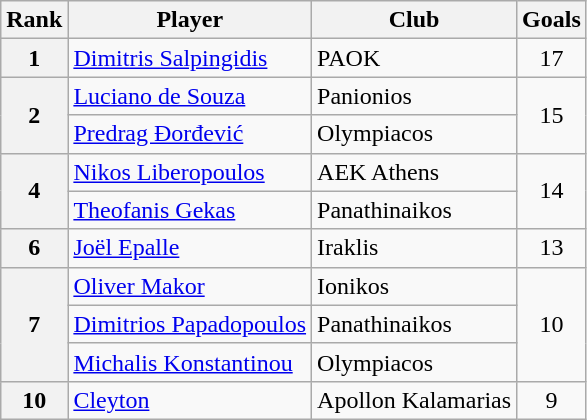<table class="wikitable" style="text-align:center">
<tr>
<th>Rank</th>
<th>Player</th>
<th>Club</th>
<th>Goals</th>
</tr>
<tr>
<th>1</th>
<td align="left"> <a href='#'>Dimitris Salpingidis</a></td>
<td align="left">PAOK</td>
<td>17</td>
</tr>
<tr>
<th rowspan="2">2</th>
<td align="left"> <a href='#'>Luciano de Souza</a></td>
<td align="left">Panionios</td>
<td rowspan="2">15</td>
</tr>
<tr>
<td align="left"> <a href='#'>Predrag Đorđević</a></td>
<td align="left">Olympiacos</td>
</tr>
<tr>
<th rowspan="2">4</th>
<td align="left"> <a href='#'>Nikos Liberopoulos</a></td>
<td align="left">AEK Athens</td>
<td rowspan="2">14</td>
</tr>
<tr>
<td align="left"> <a href='#'>Theofanis Gekas</a></td>
<td align="left">Panathinaikos</td>
</tr>
<tr>
<th>6</th>
<td align="left"> <a href='#'>Joël Epalle</a></td>
<td align="left">Iraklis</td>
<td>13</td>
</tr>
<tr>
<th rowspan="3">7</th>
<td align="left"> <a href='#'>Oliver Makor</a></td>
<td align="left">Ionikos</td>
<td rowspan="3">10</td>
</tr>
<tr>
<td align="left"> <a href='#'>Dimitrios Papadopoulos</a></td>
<td align="left">Panathinaikos</td>
</tr>
<tr>
<td align="left"> <a href='#'>Michalis Konstantinou</a></td>
<td align="left">Olympiacos</td>
</tr>
<tr>
<th>10</th>
<td align="left"> <a href='#'>Cleyton</a></td>
<td align="left">Apollon Kalamarias</td>
<td>9</td>
</tr>
</table>
